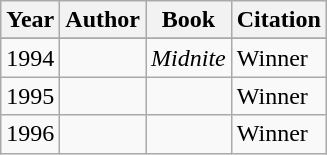<table class="sortable wikitable">
<tr>
<th>Year</th>
<th>Author</th>
<th>Book</th>
<th>Citation</th>
</tr>
<tr style="background:LemonChiffon; color:black">
</tr>
<tr>
<td>1994</td>
<td></td>
<td><em>Midnite</em></td>
<td>Winner</td>
</tr>
<tr>
<td>1995</td>
<td></td>
<td></td>
<td>Winner</td>
</tr>
<tr>
<td>1996</td>
<td></td>
<td></td>
<td>Winner</td>
</tr>
</table>
